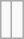<table class="wikitable">
<tr>
<td><br></td>
<td><br></td>
</tr>
</table>
